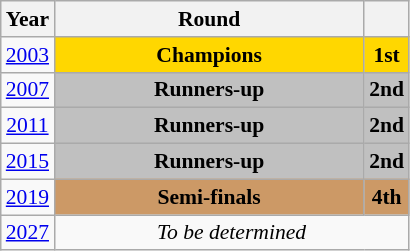<table class="wikitable" style="text-align: center; font-size:90%">
<tr>
<th>Year</th>
<th style="width:200px">Round</th>
<th></th>
</tr>
<tr>
<td><a href='#'>2003</a></td>
<td bgcolor=Gold><strong>Champions</strong></td>
<td bgcolor=Gold><strong>1st</strong></td>
</tr>
<tr>
<td><a href='#'>2007</a></td>
<td bgcolor=Silver><strong>Runners-up</strong></td>
<td bgcolor=Silver><strong>2nd</strong></td>
</tr>
<tr>
<td><a href='#'>2011</a></td>
<td bgcolor=Silver><strong>Runners-up</strong></td>
<td bgcolor=Silver><strong>2nd</strong></td>
</tr>
<tr>
<td><a href='#'>2015</a></td>
<td bgcolor=Silver><strong>Runners-up</strong></td>
<td bgcolor=Silver><strong>2nd</strong></td>
</tr>
<tr>
<td><a href='#'>2019</a></td>
<td bgcolor="cc9966"><strong>Semi-finals</strong></td>
<td bgcolor="cc9966"><strong>4th</strong></td>
</tr>
<tr>
<td><a href='#'>2027</a></td>
<td colspan="2"><em>To be determined</em></td>
</tr>
</table>
